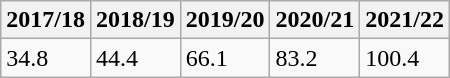<table class="wikitable">
<tr>
<th>2017/18</th>
<th>2018/19</th>
<th>2019/20</th>
<th>2020/21</th>
<th>2021/22</th>
</tr>
<tr>
<td>34.8</td>
<td>44.4</td>
<td>66.1</td>
<td>83.2</td>
<td>100.4</td>
</tr>
</table>
